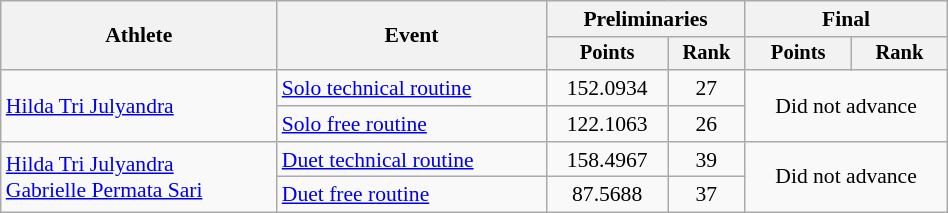<table class="wikitable" style="text-align:center; font-size:90%; width:50%;">
<tr>
<th rowspan="2">Athlete</th>
<th rowspan="2">Event</th>
<th colspan="2">Preliminaries</th>
<th colspan="2">Final</th>
</tr>
<tr style="font-size:95%">
<th>Points</th>
<th>Rank</th>
<th>Points</th>
<th>Rank</th>
</tr>
<tr>
<td align=left rowspan=2><a href='#'>Hilda Tri Julyandra</a></td>
<td align=left><a href='#'>Solo technical routine</a></td>
<td>152.0934</td>
<td>27</td>
<td colspan=2 rowspan=2>Did not advance</td>
</tr>
<tr>
<td align=left><a href='#'>Solo free routine</a></td>
<td>122.1063</td>
<td>26</td>
</tr>
<tr>
<td align=left rowspan=2><a href='#'>Hilda Tri Julyandra</a><br><a href='#'>Gabrielle Permata Sari</a></td>
<td align=left><a href='#'>Duet technical routine</a></td>
<td>158.4967</td>
<td>39</td>
<td colspan=2 rowspan=2>Did not advance</td>
</tr>
<tr>
<td align=left><a href='#'>Duet free routine</a></td>
<td>87.5688</td>
<td>37</td>
</tr>
</table>
